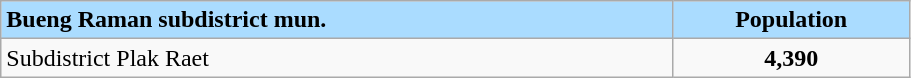<table class="wikitable" style="width:48%; display:inline-table;">
<tr>
<th scope="col" style= "width:74%; background: #aadcff; text-align:left;"><strong>Bueng Raman subdistrict mun.</strong></th>
<th scope="col" style= "width:26%;background: #aadcff; text-align:center;"><strong>Population</strong></th>
</tr>
<tr>
<td>Subdistrict Plak Raet</td>
<td style="text-align:center;"><strong>4,390</strong></td>
</tr>
</table>
